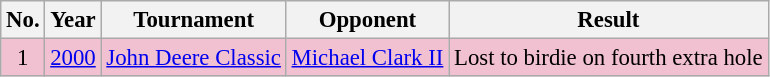<table class="wikitable" style="font-size:95%;">
<tr>
<th>No.</th>
<th>Year</th>
<th>Tournament</th>
<th>Opponent</th>
<th>Result</th>
</tr>
<tr style="background:#F2C1D1;">
<td align=center>1</td>
<td><a href='#'>2000</a></td>
<td><a href='#'>John Deere Classic</a></td>
<td> <a href='#'>Michael Clark II</a></td>
<td>Lost to birdie on fourth extra hole</td>
</tr>
</table>
